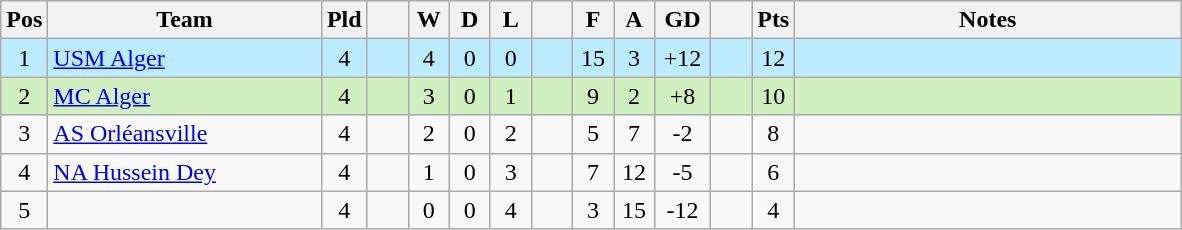<table class="wikitable" style="text-align: center;">
<tr>
<th width=20>Pos</th>
<th width=175>Team</th>
<th width=20>Pld</th>
<th width=20></th>
<th width=20>W</th>
<th width=20>D</th>
<th width=20>L</th>
<th width=20></th>
<th width=20>F</th>
<th width=20>A</th>
<th width=30>GD</th>
<th width=20></th>
<th width=20>Pts</th>
<th width=250>Notes</th>
</tr>
<tr style="background:#BBEBFF;">
<td>1</td>
<td align=left><a href='#'>USM Alger</a></td>
<td>4</td>
<td></td>
<td>4</td>
<td>0</td>
<td>0</td>
<td></td>
<td>15</td>
<td>3</td>
<td>+12</td>
<td></td>
<td>12</td>
<td></td>
</tr>
<tr style="background:#D0F0C0;">
<td>2</td>
<td align=left><a href='#'>MC Alger</a></td>
<td>4</td>
<td></td>
<td>3</td>
<td>0</td>
<td>1</td>
<td></td>
<td>9</td>
<td>2</td>
<td>+8</td>
<td></td>
<td>10</td>
<td></td>
</tr>
<tr>
<td>3</td>
<td align=left><a href='#'>AS Orléansville</a></td>
<td>4</td>
<td></td>
<td>2</td>
<td>0</td>
<td>2</td>
<td></td>
<td>5</td>
<td>7</td>
<td>-2</td>
<td></td>
<td>8</td>
<td></td>
</tr>
<tr>
<td>4</td>
<td align=left><a href='#'>NA Hussein Dey</a></td>
<td>4</td>
<td></td>
<td>1</td>
<td>0</td>
<td>3</td>
<td></td>
<td>7</td>
<td>12</td>
<td>-5</td>
<td></td>
<td>6</td>
<td></td>
</tr>
<tr>
<td>5</td>
<td align=left></td>
<td>4</td>
<td></td>
<td>0</td>
<td>0</td>
<td>4</td>
<td></td>
<td>3</td>
<td>15</td>
<td>-12</td>
<td></td>
<td>4</td>
<td></td>
</tr>
</table>
